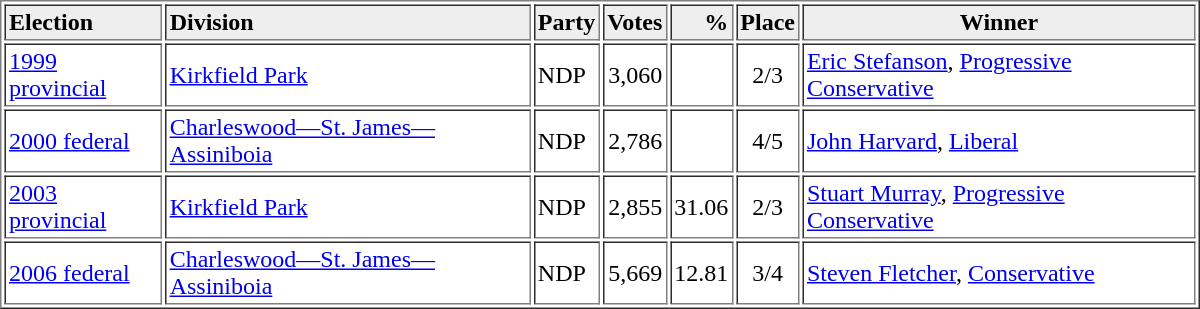<table style="width:800px;" border="1" cellspacing="2" cellpadding="2">
<tr style="background:#eee;">
<th style="text-align:left;">Election</th>
<th style="text-align:left;">Division</th>
<th style="text-align:left;">Party</th>
<th style="text-align:right;">Votes</th>
<th style="text-align:right;">%</th>
<th style="text-align:center;">Place</th>
<th style="text-align:center;">Winner</th>
</tr>
<tr>
<td style="text-align:left;"><a href='#'>1999 provincial</a></td>
<td style="text-align:left;"><a href='#'>Kirkfield Park</a></td>
<td style="text-align:left;">NDP</td>
<td style="text-align:right;">3,060</td>
<td style="text-align:right;"></td>
<td style="text-align:center;">2/3</td>
<td style="text-align:left;"><a href='#'>Eric Stefanson</a>, <a href='#'>Progressive Conservative</a></td>
</tr>
<tr>
<td style="text-align:left;"><a href='#'>2000 federal</a></td>
<td style="text-align:left;"><a href='#'>Charleswood—St. James—Assiniboia</a></td>
<td style="text-align:left;">NDP</td>
<td style="text-align:right;">2,786</td>
<td style="text-align:right;"></td>
<td style="text-align:center;">4/5</td>
<td style="text-align:left;"><a href='#'>John Harvard</a>, <a href='#'>Liberal</a></td>
</tr>
<tr>
<td style="text-align:left;"><a href='#'>2003 provincial</a></td>
<td style="text-align:left;"><a href='#'>Kirkfield Park</a></td>
<td style="text-align:left;">NDP</td>
<td style="text-align:right;">2,855</td>
<td style="text-align:right;">31.06</td>
<td style="text-align:center;">2/3</td>
<td style="text-align:left;"><a href='#'>Stuart Murray</a>, <a href='#'>Progressive Conservative</a></td>
</tr>
<tr>
<td style="text-align:left;"><a href='#'>2006 federal</a></td>
<td style="text-align:left;"><a href='#'>Charleswood—St. James—Assiniboia</a></td>
<td style="text-align:left;">NDP</td>
<td style="text-align:right;">5,669</td>
<td style="text-align:right;">12.81</td>
<td style="text-align:center;">3/4</td>
<td style="text-align:left;"><a href='#'>Steven Fletcher</a>, <a href='#'>Conservative</a></td>
</tr>
</table>
